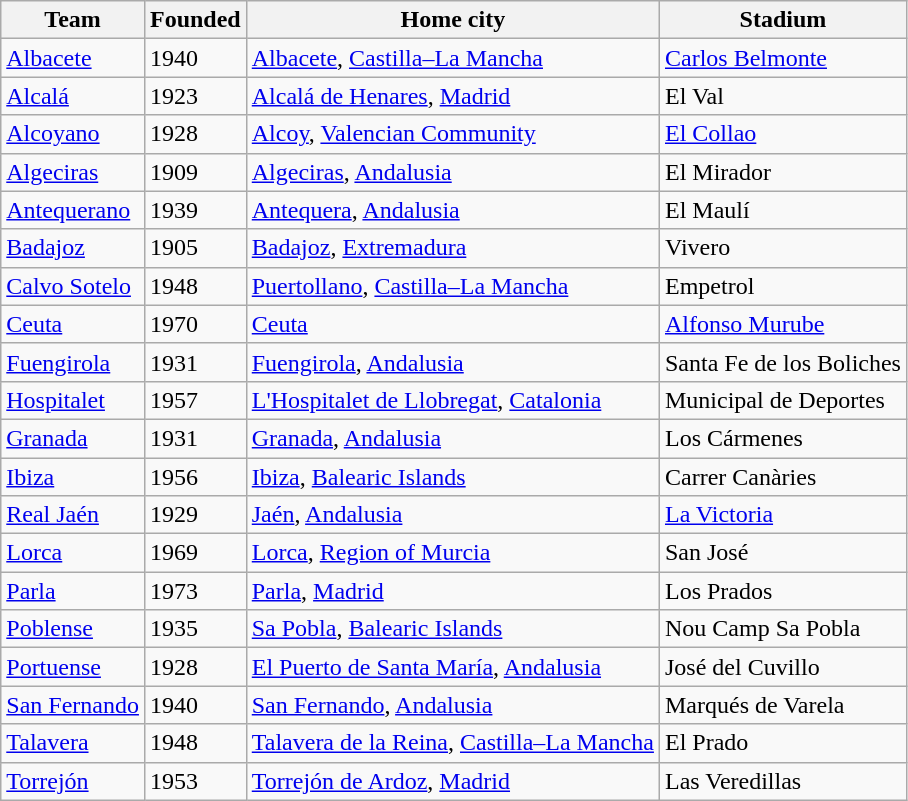<table class="wikitable sortable">
<tr>
<th>Team</th>
<th>Founded</th>
<th>Home city</th>
<th>Stadium</th>
</tr>
<tr>
<td><a href='#'>Albacete</a></td>
<td>1940</td>
<td><a href='#'>Albacete</a>, <a href='#'>Castilla–La Mancha</a></td>
<td><a href='#'>Carlos Belmonte</a></td>
</tr>
<tr>
<td><a href='#'>Alcalá</a></td>
<td>1923</td>
<td><a href='#'>Alcalá de Henares</a>, <a href='#'>Madrid</a></td>
<td>El Val</td>
</tr>
<tr>
<td><a href='#'>Alcoyano</a></td>
<td>1928</td>
<td><a href='#'>Alcoy</a>, <a href='#'>Valencian Community</a></td>
<td><a href='#'>El Collao</a></td>
</tr>
<tr>
<td><a href='#'>Algeciras</a></td>
<td>1909</td>
<td><a href='#'>Algeciras</a>, <a href='#'>Andalusia</a></td>
<td>El Mirador</td>
</tr>
<tr>
<td><a href='#'>Antequerano</a></td>
<td>1939</td>
<td><a href='#'>Antequera</a>, <a href='#'>Andalusia</a></td>
<td>El Maulí</td>
</tr>
<tr>
<td><a href='#'>Badajoz</a></td>
<td>1905</td>
<td><a href='#'>Badajoz</a>, <a href='#'>Extremadura</a></td>
<td>Vivero</td>
</tr>
<tr>
<td><a href='#'>Calvo Sotelo</a></td>
<td>1948</td>
<td><a href='#'>Puertollano</a>, <a href='#'>Castilla–La Mancha</a></td>
<td>Empetrol</td>
</tr>
<tr>
<td><a href='#'>Ceuta</a></td>
<td>1970</td>
<td><a href='#'>Ceuta</a></td>
<td><a href='#'>Alfonso Murube</a></td>
</tr>
<tr>
<td><a href='#'>Fuengirola</a></td>
<td>1931</td>
<td><a href='#'>Fuengirola</a>, <a href='#'>Andalusia</a></td>
<td>Santa Fe de los Boliches</td>
</tr>
<tr>
<td><a href='#'>Hospitalet</a></td>
<td>1957</td>
<td><a href='#'>L'Hospitalet de Llobregat</a>, <a href='#'>Catalonia</a></td>
<td>Municipal de Deportes</td>
</tr>
<tr>
<td><a href='#'>Granada</a></td>
<td>1931</td>
<td><a href='#'>Granada</a>, <a href='#'>Andalusia</a></td>
<td>Los Cármenes</td>
</tr>
<tr>
<td><a href='#'>Ibiza</a></td>
<td>1956</td>
<td><a href='#'>Ibiza</a>, <a href='#'>Balearic Islands</a></td>
<td>Carrer Canàries</td>
</tr>
<tr>
<td><a href='#'>Real Jaén</a></td>
<td>1929</td>
<td><a href='#'>Jaén</a>, <a href='#'>Andalusia</a></td>
<td><a href='#'>La Victoria</a></td>
</tr>
<tr>
<td><a href='#'>Lorca</a></td>
<td>1969</td>
<td><a href='#'>Lorca</a>, <a href='#'>Region of Murcia</a></td>
<td>San José</td>
</tr>
<tr>
<td><a href='#'>Parla</a></td>
<td>1973</td>
<td><a href='#'>Parla</a>, <a href='#'>Madrid</a></td>
<td>Los Prados</td>
</tr>
<tr>
<td><a href='#'>Poblense</a></td>
<td>1935</td>
<td><a href='#'>Sa Pobla</a>, <a href='#'>Balearic Islands</a></td>
<td>Nou Camp Sa Pobla</td>
</tr>
<tr>
<td><a href='#'>Portuense</a></td>
<td>1928</td>
<td><a href='#'>El Puerto de Santa María</a>, <a href='#'>Andalusia</a></td>
<td>José del Cuvillo</td>
</tr>
<tr>
<td><a href='#'>San Fernando</a></td>
<td>1940</td>
<td><a href='#'>San Fernando</a>, <a href='#'>Andalusia</a></td>
<td>Marqués de Varela</td>
</tr>
<tr>
<td><a href='#'>Talavera</a></td>
<td>1948</td>
<td><a href='#'>Talavera de la Reina</a>, <a href='#'>Castilla–La Mancha</a></td>
<td>El Prado</td>
</tr>
<tr>
<td><a href='#'>Torrejón</a></td>
<td>1953</td>
<td><a href='#'>Torrejón de Ardoz</a>, <a href='#'>Madrid</a></td>
<td>Las Veredillas</td>
</tr>
</table>
